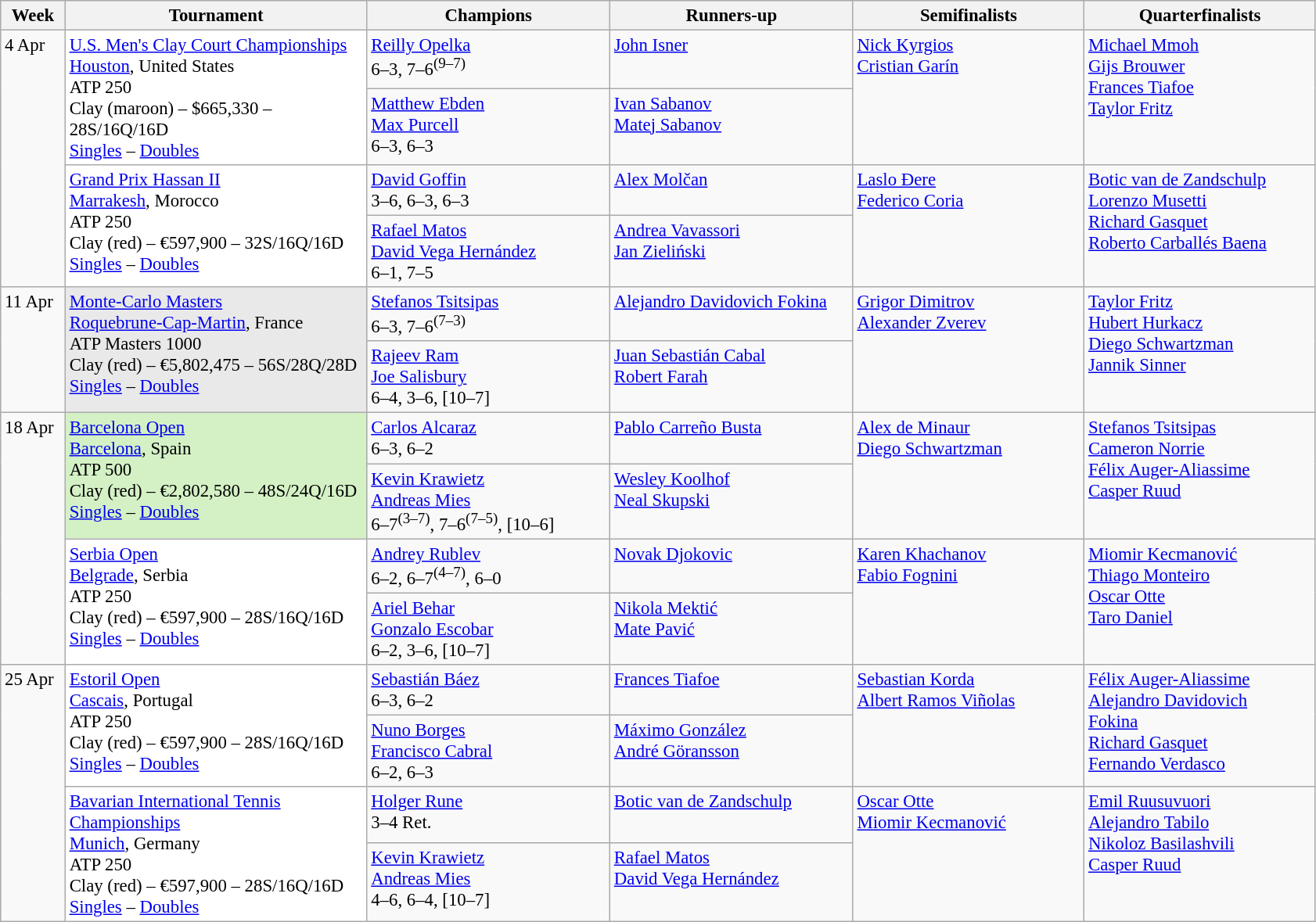<table class=wikitable style=font-size:95%>
<tr>
<th style="width:48px;">Week</th>
<th style="width:250px;">Tournament</th>
<th style="width:200px;">Champions</th>
<th style="width:200px;">Runners-up</th>
<th style="width:190px;">Semifinalists</th>
<th style="width:190px;">Quarterfinalists</th>
</tr>
<tr valign=top>
<td rowspan=4>4 Apr</td>
<td style="background:#fff;" rowspan=2><a href='#'>U.S. Men's Clay Court Championships</a> <br> <a href='#'>Houston</a>, United States <br> ATP 250 <br> Clay (maroon) – $665,330 – 28S/16Q/16D <br> <a href='#'>Singles</a> – <a href='#'>Doubles</a></td>
<td> <a href='#'>Reilly Opelka</a> <br> 6–3, 7–6<sup>(9–7)</sup></td>
<td> <a href='#'>John Isner</a></td>
<td rowspan=2> <a href='#'>Nick Kyrgios</a> <br>  <a href='#'>Cristian Garín</a></td>
<td rowspan=2> <a href='#'>Michael Mmoh</a> <br>  <a href='#'>Gijs Brouwer</a> <br> <a href='#'>Frances Tiafoe</a> <br>  <a href='#'>Taylor Fritz</a></td>
</tr>
<tr style="vertical-align:top">
<td> <a href='#'>Matthew Ebden</a> <br>  <a href='#'>Max Purcell</a> <br> 6–3, 6–3</td>
<td> <a href='#'>Ivan Sabanov</a> <br>  <a href='#'>Matej Sabanov</a></td>
</tr>
<tr valign=top>
<td style="background:#fff;" rowspan=2><a href='#'>Grand Prix Hassan II</a> <br> <a href='#'>Marrakesh</a>, Morocco <br> ATP 250 <br> Clay (red) – €597,900 – 32S/16Q/16D <br> <a href='#'>Singles</a> – <a href='#'>Doubles</a></td>
<td> <a href='#'>David Goffin</a> <br> 3–6, 6–3, 6–3</td>
<td> <a href='#'>Alex Molčan</a></td>
<td rowspan=2> <a href='#'>Laslo Đere</a> <br>  <a href='#'>Federico Coria</a></td>
<td rowspan=2> <a href='#'>Botic van de Zandschulp</a> <br> <a href='#'>Lorenzo Musetti</a> <br>  <a href='#'>Richard Gasquet</a> <br>  <a href='#'>Roberto Carballés Baena</a></td>
</tr>
<tr style="vertical-align:top">
<td> <a href='#'>Rafael Matos</a> <br>  <a href='#'>David Vega Hernández</a> <br> 6–1, 7–5</td>
<td> <a href='#'>Andrea Vavassori</a> <br>  <a href='#'>Jan Zieliński</a></td>
</tr>
<tr valign=top>
<td rowspan=2>11 Apr</td>
<td rowspan=2 style="background:#e9e9e9;"><a href='#'>Monte-Carlo Masters</a> <br> <a href='#'>Roquebrune-Cap-Martin</a>, France <br> ATP Masters 1000 <br> Clay (red) – €5,802,475 – 56S/28Q/28D <br> <a href='#'>Singles</a> – <a href='#'>Doubles</a></td>
<td> <a href='#'>Stefanos Tsitsipas</a> <br> 6–3, 7–6<sup>(7–3)</sup></td>
<td> <a href='#'>Alejandro Davidovich Fokina</a></td>
<td rowspan=2> <a href='#'>Grigor Dimitrov</a> <br>  <a href='#'>Alexander Zverev</a></td>
<td rowspan=2> <a href='#'>Taylor Fritz</a> <br>  <a href='#'>Hubert Hurkacz</a> <br>  <a href='#'>Diego Schwartzman</a> <br>  <a href='#'>Jannik Sinner</a></td>
</tr>
<tr valign=top>
<td> <a href='#'>Rajeev Ram</a> <br>  <a href='#'>Joe Salisbury</a> <br>6–4, 3–6, [10–7]</td>
<td> <a href='#'>Juan Sebastián Cabal</a> <br>  <a href='#'>Robert Farah</a></td>
</tr>
<tr valign=top>
<td rowspan=4>18 Apr</td>
<td rowspan=2 style="background:#D4F1C5;"><a href='#'>Barcelona Open</a> <br> <a href='#'>Barcelona</a>, Spain <br> ATP 500 <br> Clay (red) – €2,802,580 – 48S/24Q/16D <br> <a href='#'>Singles</a> –  <a href='#'>Doubles</a></td>
<td> <a href='#'>Carlos Alcaraz</a> <br> 6–3, 6–2</td>
<td> <a href='#'>Pablo Carreño Busta</a></td>
<td rowspan=2> <a href='#'>Alex de Minaur</a> <br>  <a href='#'>Diego Schwartzman</a></td>
<td rowspan=2> <a href='#'>Stefanos Tsitsipas</a> <br>  <a href='#'>Cameron Norrie</a> <br>  <a href='#'>Félix Auger-Aliassime</a> <br>  <a href='#'>Casper Ruud</a></td>
</tr>
<tr valign=top>
<td> <a href='#'>Kevin Krawietz</a> <br>  <a href='#'>Andreas Mies</a> <br> 6–7<sup>(3–7)</sup>, 7–6<sup>(7–5)</sup>, [10–6]</td>
<td> <a href='#'>Wesley Koolhof</a> <br>  <a href='#'>Neal Skupski</a></td>
</tr>
<tr valign=top>
<td style="background:#fff;" rowspan=2><a href='#'>Serbia Open</a> <br> <a href='#'>Belgrade</a>, Serbia <br> ATP 250 <br> Clay (red) – €597,900 – 28S/16Q/16D <br> <a href='#'>Singles</a> – <a href='#'>Doubles</a></td>
<td> <a href='#'>Andrey Rublev</a><br>6–2, 6–7<sup>(4–7)</sup>, 6–0</td>
<td> <a href='#'>Novak Djokovic</a></td>
<td rowspan=2> <a href='#'>Karen Khachanov</a> <br>  <a href='#'>Fabio Fognini</a></td>
<td rowspan=2> <a href='#'>Miomir Kecmanović</a> <br>  <a href='#'>Thiago Monteiro</a> <br>  <a href='#'>Oscar Otte</a> <br>  <a href='#'>Taro Daniel</a></td>
</tr>
<tr valign=top>
<td> <a href='#'>Ariel Behar</a> <br>  <a href='#'>Gonzalo Escobar</a> <br> 6–2, 3–6, [10–7]</td>
<td> <a href='#'>Nikola Mektić</a> <br>  <a href='#'>Mate Pavić</a></td>
</tr>
<tr valign=top>
<td rowspan=4>25 Apr</td>
<td style="background:#fff;" rowspan=2><a href='#'>Estoril Open</a> <br> <a href='#'>Cascais</a>, Portugal <br> ATP 250 <br> Clay (red) – €597,900 – 28S/16Q/16D <br> <a href='#'>Singles</a> – <a href='#'>Doubles</a></td>
<td> <a href='#'>Sebastián Báez</a><br> 6–3, 6–2</td>
<td> <a href='#'>Frances Tiafoe</a></td>
<td rowspan=2> <a href='#'>Sebastian Korda</a> <br>  <a href='#'>Albert Ramos Viñolas</a></td>
<td rowspan=2> <a href='#'>Félix Auger-Aliassime</a> <br>  <a href='#'>Alejandro Davidovich <br>Fokina</a> <br>  <a href='#'>Richard Gasquet</a> <br>  <a href='#'>Fernando Verdasco</a></td>
</tr>
<tr valign=top>
<td> <a href='#'>Nuno Borges</a><br> <a href='#'>Francisco Cabral</a> <br>6–2, 6–3</td>
<td> <a href='#'>Máximo González</a><br> <a href='#'>André Göransson</a></td>
</tr>
<tr valign=top>
<td style="background:#fff;" rowspan=2><a href='#'>Bavarian International Tennis <br> Championships</a> <br> <a href='#'>Munich</a>, Germany <br> ATP 250 <br> Clay (red) – €597,900 – 28S/16Q/16D <br> <a href='#'>Singles</a> – <a href='#'>Doubles</a></td>
<td> <a href='#'>Holger Rune</a><br>3–4 Ret.</td>
<td> <a href='#'>Botic van de Zandschulp</a></td>
<td rowspan=2> <a href='#'>Oscar Otte</a> <br>  <a href='#'>Miomir Kecmanović</a></td>
<td rowspan=2> <a href='#'>Emil Ruusuvuori</a> <br>  <a href='#'>Alejandro Tabilo</a> <br>  <a href='#'>Nikoloz Basilashvili</a> <br>  <a href='#'>Casper Ruud</a></td>
</tr>
<tr valign=top>
<td> <a href='#'>Kevin Krawietz</a><br> <a href='#'>Andreas Mies</a><br>4–6, 6–4, [10–7]</td>
<td> <a href='#'>Rafael Matos</a><br> <a href='#'>David Vega Hernández</a></td>
</tr>
</table>
